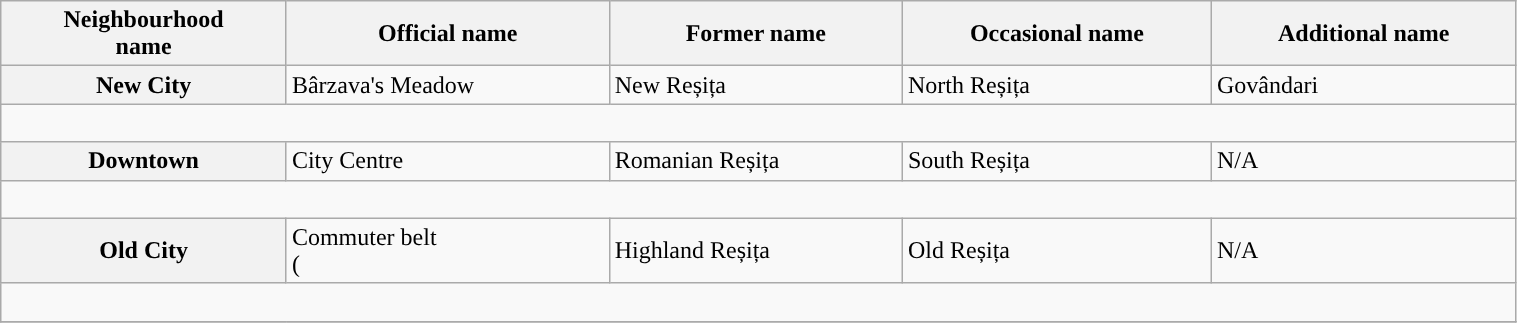<table class="wikitable left" width="80%">
<tr>
<th scope="col">Neighbourhood<br>name<br></th>
<th scope="col">Official name</th>
<th scope="col">Former name</th>
<th scope="col">Occasional name</th>
<th scope="col">Additional name</th>
</tr>
<tr>
<th scope="row">New City</th>
<td>Bârzava's Meadow</td>
<td>New Reșița</td>
<td>North Reșița</td>
<td>Govândari</td>
</tr>
<tr>
<td colspan=6><br></td>
</tr>
<tr>
<th scope="row">Downtown</th>
<td>City Centre</td>
<td>Romanian Reșița</td>
<td>South Reșița</td>
<td>N/A</td>
</tr>
<tr>
<td colspan="6"><br></td>
</tr>
<tr>
<th scope="row">Old City</th>
<td>Commuter belt <br>(<br></td>
<td>Highland Reșița</td>
<td>Old Reșița</td>
<td>N/A</td>
</tr>
<tr>
<td colspan=6><br></td>
</tr>
<tr>
</tr>
</table>
